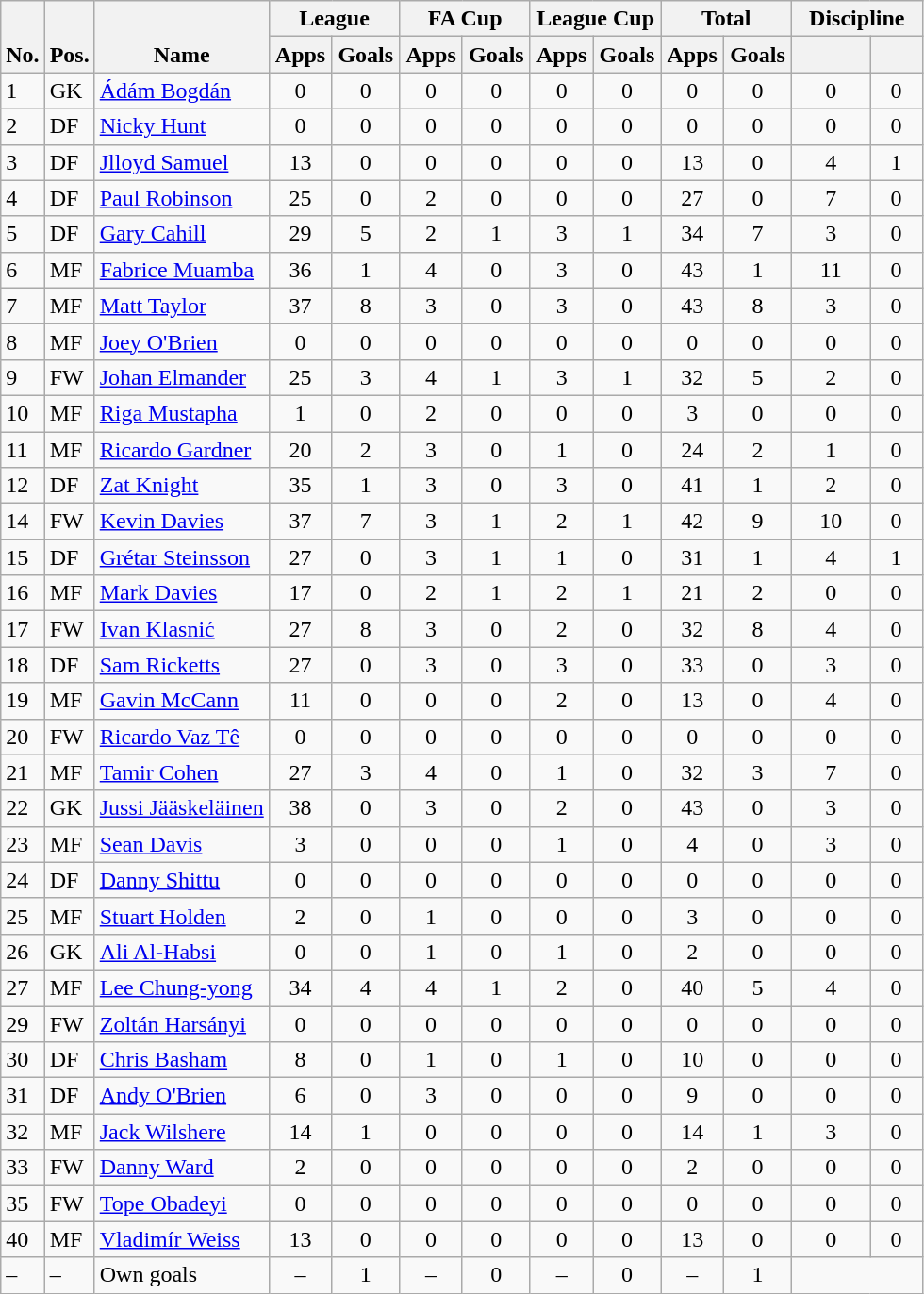<table class="wikitable" style="text-align:center">
<tr>
<th rowspan="2" valign="bottom">No.</th>
<th rowspan="2" valign="bottom">Pos.</th>
<th rowspan="2" valign="bottom">Name</th>
<th colspan="2" width="85">League</th>
<th colspan="2" width="85">FA Cup</th>
<th colspan="2" width="85">League Cup</th>
<th colspan="2" width="85">Total</th>
<th colspan="2" width="85">Discipline</th>
</tr>
<tr>
<th>Apps</th>
<th>Goals</th>
<th>Apps</th>
<th>Goals</th>
<th>Apps</th>
<th>Goals</th>
<th>Apps</th>
<th>Goals</th>
<th></th>
<th></th>
</tr>
<tr>
<td align="left">1</td>
<td align="left">GK</td>
<td align="left"> <a href='#'>Ádám Bogdán</a></td>
<td>0</td>
<td>0</td>
<td>0</td>
<td>0</td>
<td>0</td>
<td>0</td>
<td>0</td>
<td>0</td>
<td>0</td>
<td>0</td>
</tr>
<tr>
<td align="left">2</td>
<td align="left">DF</td>
<td align="left"> <a href='#'>Nicky Hunt</a></td>
<td>0</td>
<td>0</td>
<td>0</td>
<td>0</td>
<td>0</td>
<td>0</td>
<td>0</td>
<td>0</td>
<td>0</td>
<td>0</td>
</tr>
<tr>
<td align="left">3</td>
<td align="left">DF</td>
<td align="left"> <a href='#'>Jlloyd Samuel</a></td>
<td>13</td>
<td>0</td>
<td>0</td>
<td>0</td>
<td>0</td>
<td>0</td>
<td>13</td>
<td>0</td>
<td>4</td>
<td>1</td>
</tr>
<tr>
<td align="left">4</td>
<td align="left">DF</td>
<td align="left"> <a href='#'>Paul Robinson</a></td>
<td>25</td>
<td>0</td>
<td>2</td>
<td>0</td>
<td>0</td>
<td>0</td>
<td>27</td>
<td>0</td>
<td>7</td>
<td>0</td>
</tr>
<tr>
<td align="left">5</td>
<td align="left">DF</td>
<td align="left"> <a href='#'>Gary Cahill</a></td>
<td>29</td>
<td>5</td>
<td>2</td>
<td>1</td>
<td>3</td>
<td>1</td>
<td>34</td>
<td>7</td>
<td>3</td>
<td>0</td>
</tr>
<tr>
<td align="left">6</td>
<td align="left">MF</td>
<td align="left"> <a href='#'>Fabrice Muamba</a></td>
<td>36</td>
<td>1</td>
<td>4</td>
<td>0</td>
<td>3</td>
<td>0</td>
<td>43</td>
<td>1</td>
<td>11</td>
<td>0</td>
</tr>
<tr>
<td align="left">7</td>
<td align="left">MF</td>
<td align="left"> <a href='#'>Matt Taylor</a></td>
<td>37</td>
<td>8</td>
<td>3</td>
<td>0</td>
<td>3</td>
<td>0</td>
<td>43</td>
<td>8</td>
<td>3</td>
<td>0</td>
</tr>
<tr>
<td align="left">8</td>
<td align="left">MF</td>
<td align="left"> <a href='#'>Joey O'Brien</a></td>
<td>0</td>
<td>0</td>
<td>0</td>
<td>0</td>
<td>0</td>
<td>0</td>
<td>0</td>
<td>0</td>
<td>0</td>
<td>0</td>
</tr>
<tr>
<td align="left">9</td>
<td align="left">FW</td>
<td align="left"> <a href='#'>Johan Elmander</a></td>
<td>25</td>
<td>3</td>
<td>4</td>
<td>1</td>
<td>3</td>
<td>1</td>
<td>32</td>
<td>5</td>
<td>2</td>
<td>0</td>
</tr>
<tr>
<td align="left">10</td>
<td align="left">MF</td>
<td align="left"> <a href='#'>Riga Mustapha</a></td>
<td>1</td>
<td>0</td>
<td>2</td>
<td>0</td>
<td>0</td>
<td>0</td>
<td>3</td>
<td>0</td>
<td>0</td>
<td>0</td>
</tr>
<tr>
<td align="left">11</td>
<td align="left">MF</td>
<td align="left"> <a href='#'>Ricardo Gardner</a></td>
<td>20</td>
<td>2</td>
<td>3</td>
<td>0</td>
<td>1</td>
<td>0</td>
<td>24</td>
<td>2</td>
<td>1</td>
<td>0</td>
</tr>
<tr>
<td align="left">12</td>
<td align="left">DF</td>
<td align="left"> <a href='#'>Zat Knight</a></td>
<td>35</td>
<td>1</td>
<td>3</td>
<td>0</td>
<td>3</td>
<td>0</td>
<td>41</td>
<td>1</td>
<td>2</td>
<td>0</td>
</tr>
<tr>
<td align="left">14</td>
<td align="left">FW</td>
<td align="left"> <a href='#'>Kevin Davies</a></td>
<td>37</td>
<td>7</td>
<td>3</td>
<td>1</td>
<td>2</td>
<td>1</td>
<td>42</td>
<td>9</td>
<td>10</td>
<td>0</td>
</tr>
<tr>
<td align="left">15</td>
<td align="left">DF</td>
<td align="left"> <a href='#'>Grétar Steinsson</a></td>
<td>27</td>
<td>0</td>
<td>3</td>
<td>1</td>
<td>1</td>
<td>0</td>
<td>31</td>
<td>1</td>
<td>4</td>
<td>1</td>
</tr>
<tr>
<td align="left">16</td>
<td align="left">MF</td>
<td align="left"> <a href='#'>Mark Davies</a></td>
<td>17</td>
<td>0</td>
<td>2</td>
<td>1</td>
<td>2</td>
<td>1</td>
<td>21</td>
<td>2</td>
<td>0</td>
<td>0</td>
</tr>
<tr>
<td align="left">17</td>
<td align="left">FW</td>
<td align="left"> <a href='#'>Ivan Klasnić</a></td>
<td>27</td>
<td>8</td>
<td>3</td>
<td>0</td>
<td>2</td>
<td>0</td>
<td>32</td>
<td>8</td>
<td>4</td>
<td>0</td>
</tr>
<tr>
<td align="left">18</td>
<td align="left">DF</td>
<td align="left"> <a href='#'>Sam Ricketts</a></td>
<td>27</td>
<td>0</td>
<td>3</td>
<td>0</td>
<td>3</td>
<td>0</td>
<td>33</td>
<td>0</td>
<td>3</td>
<td>0</td>
</tr>
<tr>
<td align="left">19</td>
<td align="left">MF</td>
<td align="left"> <a href='#'>Gavin McCann</a></td>
<td>11</td>
<td>0</td>
<td>0</td>
<td>0</td>
<td>2</td>
<td>0</td>
<td>13</td>
<td>0</td>
<td>4</td>
<td>0</td>
</tr>
<tr>
<td align="left">20</td>
<td align="left">FW</td>
<td align="left"> <a href='#'>Ricardo Vaz Tê</a></td>
<td>0</td>
<td>0</td>
<td>0</td>
<td>0</td>
<td>0</td>
<td>0</td>
<td>0</td>
<td>0</td>
<td>0</td>
<td>0</td>
</tr>
<tr>
<td align="left">21</td>
<td align="left">MF</td>
<td align="left"> <a href='#'>Tamir Cohen</a></td>
<td>27</td>
<td>3</td>
<td>4</td>
<td>0</td>
<td>1</td>
<td>0</td>
<td>32</td>
<td>3</td>
<td>7</td>
<td>0</td>
</tr>
<tr>
<td align="left">22</td>
<td align="left">GK</td>
<td align="left"> <a href='#'>Jussi Jääskeläinen</a></td>
<td>38</td>
<td>0</td>
<td>3</td>
<td>0</td>
<td>2</td>
<td>0</td>
<td>43</td>
<td>0</td>
<td>3</td>
<td>0</td>
</tr>
<tr>
<td align="left">23</td>
<td align="left">MF</td>
<td align="left"> <a href='#'>Sean Davis</a></td>
<td>3</td>
<td>0</td>
<td>0</td>
<td>0</td>
<td>1</td>
<td>0</td>
<td>4</td>
<td>0</td>
<td>3</td>
<td>0</td>
</tr>
<tr>
<td align="left">24</td>
<td align="left">DF</td>
<td align="left"> <a href='#'>Danny Shittu</a></td>
<td>0</td>
<td>0</td>
<td>0</td>
<td>0</td>
<td>0</td>
<td>0</td>
<td>0</td>
<td>0</td>
<td>0</td>
<td>0</td>
</tr>
<tr>
<td align="left">25</td>
<td align="left">MF</td>
<td align="left"> <a href='#'>Stuart Holden</a></td>
<td>2</td>
<td>0</td>
<td>1</td>
<td>0</td>
<td>0</td>
<td>0</td>
<td>3</td>
<td>0</td>
<td>0</td>
<td>0</td>
</tr>
<tr>
<td align="left">26</td>
<td align="left">GK</td>
<td align="left"> <a href='#'>Ali Al-Habsi</a></td>
<td>0</td>
<td>0</td>
<td>1</td>
<td>0</td>
<td>1</td>
<td>0</td>
<td>2</td>
<td>0</td>
<td>0</td>
<td>0</td>
</tr>
<tr>
<td align="left">27</td>
<td align="left">MF</td>
<td align="left"> <a href='#'>Lee Chung-yong</a></td>
<td>34</td>
<td>4</td>
<td>4</td>
<td>1</td>
<td>2</td>
<td>0</td>
<td>40</td>
<td>5</td>
<td>4</td>
<td>0</td>
</tr>
<tr>
<td align="left">29</td>
<td align="left">FW</td>
<td align="left"> <a href='#'>Zoltán Harsányi</a></td>
<td>0</td>
<td>0</td>
<td>0</td>
<td>0</td>
<td>0</td>
<td>0</td>
<td>0</td>
<td>0</td>
<td>0</td>
<td>0</td>
</tr>
<tr>
<td align="left">30</td>
<td align="left">DF</td>
<td align="left"> <a href='#'>Chris Basham</a></td>
<td>8</td>
<td>0</td>
<td>1</td>
<td>0</td>
<td>1</td>
<td>0</td>
<td>10</td>
<td>0</td>
<td>0</td>
<td>0</td>
</tr>
<tr>
<td align="left">31</td>
<td align="left">DF</td>
<td align="left"> <a href='#'>Andy O'Brien</a></td>
<td>6</td>
<td>0</td>
<td>3</td>
<td>0</td>
<td>0</td>
<td>0</td>
<td>9</td>
<td>0</td>
<td>0</td>
<td>0</td>
</tr>
<tr>
<td align="left">32</td>
<td align="left">MF</td>
<td align="left"> <a href='#'>Jack Wilshere</a></td>
<td>14</td>
<td>1</td>
<td>0</td>
<td>0</td>
<td>0</td>
<td>0</td>
<td>14</td>
<td>1</td>
<td>3</td>
<td>0</td>
</tr>
<tr>
<td align="left">33</td>
<td align="left">FW</td>
<td align="left"> <a href='#'>Danny Ward</a></td>
<td>2</td>
<td>0</td>
<td>0</td>
<td>0</td>
<td>0</td>
<td>0</td>
<td>2</td>
<td>0</td>
<td>0</td>
<td>0</td>
</tr>
<tr>
<td align="left">35</td>
<td align="left">FW</td>
<td align="left"> <a href='#'>Tope Obadeyi</a></td>
<td>0</td>
<td>0</td>
<td>0</td>
<td>0</td>
<td>0</td>
<td>0</td>
<td>0</td>
<td>0</td>
<td>0</td>
<td>0</td>
</tr>
<tr>
<td align="left">40</td>
<td align="left">MF</td>
<td align="left"> <a href='#'>Vladimír Weiss</a></td>
<td>13</td>
<td>0</td>
<td>0</td>
<td>0</td>
<td>0</td>
<td>0</td>
<td>13</td>
<td>0</td>
<td>0</td>
<td>0</td>
</tr>
<tr>
<td align="left">–</td>
<td align="left">–</td>
<td align="left">Own goals</td>
<td>–</td>
<td>1</td>
<td>–</td>
<td>0</td>
<td>–</td>
<td>0</td>
<td>–</td>
<td>1</td>
</tr>
</table>
